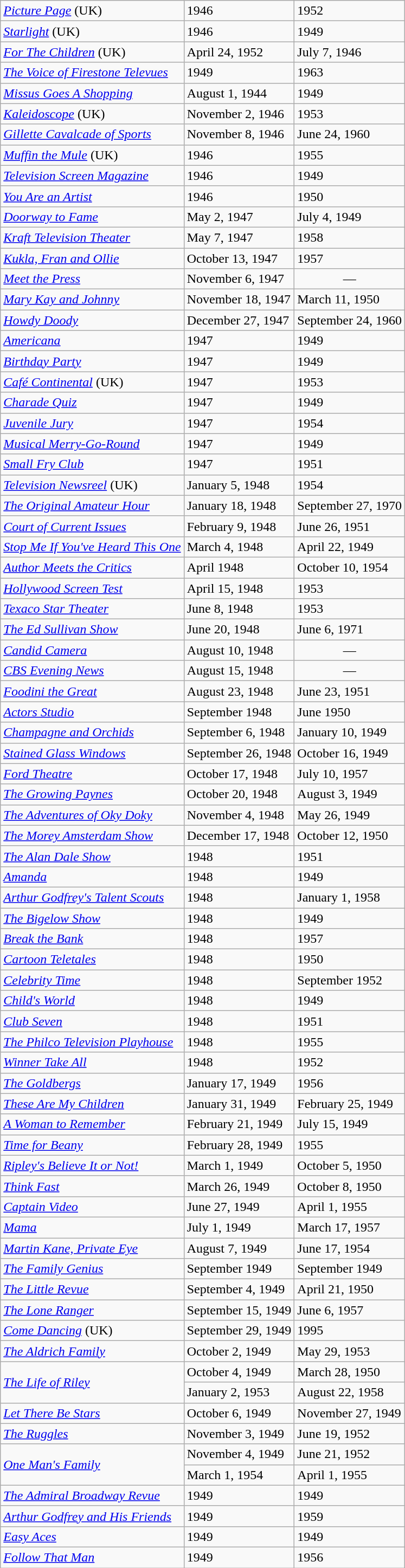<table class="wikitable">
<tr>
<td><em><a href='#'>Picture Page</a></em> (UK)</td>
<td>1946</td>
<td>1952</td>
</tr>
<tr>
<td><em><a href='#'>Starlight</a></em> (UK)</td>
<td>1946</td>
<td>1949</td>
</tr>
<tr>
<td><em><a href='#'>For The Children</a></em> (UK)</td>
<td>April 24, 1952</td>
<td>July 7, 1946</td>
</tr>
<tr>
<td><em><a href='#'>The Voice of Firestone Televues</a></em></td>
<td>1949</td>
<td>1963</td>
</tr>
<tr>
<td><em><a href='#'>Missus Goes A Shopping</a></em></td>
<td>August 1, 1944</td>
<td>1949</td>
</tr>
<tr>
<td><em><a href='#'>Kaleidoscope</a></em> (UK)</td>
<td>November 2, 1946</td>
<td>1953</td>
</tr>
<tr>
<td><em><a href='#'>Gillette Cavalcade of Sports</a></em></td>
<td>November 8, 1946</td>
<td>June 24, 1960</td>
</tr>
<tr>
<td><em><a href='#'>Muffin the Mule</a></em> (UK)</td>
<td>1946</td>
<td>1955</td>
</tr>
<tr>
<td><em><a href='#'>Television Screen Magazine</a></em></td>
<td>1946</td>
<td>1949</td>
</tr>
<tr>
<td><em><a href='#'>You Are an Artist</a></em></td>
<td>1946</td>
<td>1950</td>
</tr>
<tr>
<td><em><a href='#'>Doorway to Fame</a></em></td>
<td>May 2, 1947</td>
<td>July 4, 1949</td>
</tr>
<tr>
<td><em><a href='#'>Kraft Television Theater</a></em></td>
<td>May 7, 1947</td>
<td>1958</td>
</tr>
<tr>
<td><em><a href='#'>Kukla, Fran and Ollie</a></em></td>
<td>October 13, 1947</td>
<td>1957</td>
</tr>
<tr>
<td><em><a href='#'>Meet the Press</a></em></td>
<td>November 6, 1947</td>
<td style="text-align:center;">—</td>
</tr>
<tr>
<td><em><a href='#'>Mary Kay and Johnny</a></em></td>
<td>November 18, 1947</td>
<td>March 11, 1950</td>
</tr>
<tr>
<td><em><a href='#'>Howdy Doody</a></em></td>
<td>December 27, 1947</td>
<td>September 24, 1960</td>
</tr>
<tr>
<td><em><a href='#'>Americana</a></em></td>
<td>1947</td>
<td>1949</td>
</tr>
<tr>
<td><em><a href='#'>Birthday Party</a></em></td>
<td>1947</td>
<td>1949</td>
</tr>
<tr>
<td><em><a href='#'>Café Continental</a></em> (UK)</td>
<td>1947</td>
<td>1953</td>
</tr>
<tr>
<td><em><a href='#'>Charade Quiz</a></em></td>
<td>1947</td>
<td>1949</td>
</tr>
<tr>
<td><em><a href='#'>Juvenile Jury</a></em></td>
<td>1947</td>
<td>1954</td>
</tr>
<tr>
<td><em><a href='#'>Musical Merry-Go-Round</a></em></td>
<td>1947</td>
<td>1949</td>
</tr>
<tr>
<td><em><a href='#'>Small Fry Club</a></em></td>
<td>1947</td>
<td>1951</td>
</tr>
<tr>
<td><em><a href='#'>Television Newsreel</a></em> (UK)</td>
<td>January 5, 1948</td>
<td>1954</td>
</tr>
<tr>
<td><em><a href='#'>The Original Amateur Hour</a></em></td>
<td>January 18, 1948</td>
<td>September 27, 1970</td>
</tr>
<tr>
<td><em><a href='#'>Court of Current Issues</a></em></td>
<td>February 9, 1948</td>
<td>June 26, 1951</td>
</tr>
<tr>
<td><em><a href='#'>Stop Me If You've Heard This One</a></em></td>
<td>March 4, 1948</td>
<td>April 22, 1949</td>
</tr>
<tr>
<td><em><a href='#'>Author Meets the Critics</a></em></td>
<td>April 1948</td>
<td>October 10, 1954</td>
</tr>
<tr>
<td><em><a href='#'>Hollywood Screen Test</a></em></td>
<td>April 15, 1948</td>
<td>1953</td>
</tr>
<tr>
<td><em><a href='#'>Texaco Star Theater</a></em></td>
<td>June 8, 1948</td>
<td>1953</td>
</tr>
<tr>
<td><em><a href='#'>The Ed Sullivan Show</a></em></td>
<td>June 20, 1948</td>
<td>June 6, 1971</td>
</tr>
<tr>
<td><em><a href='#'>Candid Camera</a></em></td>
<td>August 10, 1948</td>
<td style="text-align:center;">—</td>
</tr>
<tr>
<td><em><a href='#'>CBS Evening News</a></em></td>
<td>August 15, 1948</td>
<td style="text-align:center;">—</td>
</tr>
<tr>
<td><em><a href='#'>Foodini the Great</a></em></td>
<td>August 23, 1948</td>
<td>June 23, 1951</td>
</tr>
<tr>
<td><em><a href='#'>Actors Studio</a></em></td>
<td>September 1948</td>
<td>June 1950</td>
</tr>
<tr>
<td><em><a href='#'>Champagne and Orchids</a></em></td>
<td>September 6, 1948</td>
<td>January 10, 1949</td>
</tr>
<tr>
<td><em><a href='#'>Stained Glass Windows</a></em></td>
<td>September 26, 1948</td>
<td>October 16, 1949</td>
</tr>
<tr>
<td><em><a href='#'>Ford Theatre</a></em></td>
<td>October 17, 1948</td>
<td>July 10, 1957</td>
</tr>
<tr>
<td><em><a href='#'>The Growing Paynes</a></em></td>
<td>October 20, 1948</td>
<td>August 3, 1949</td>
</tr>
<tr>
<td><em><a href='#'>The Adventures of Oky Doky</a></em></td>
<td>November 4, 1948</td>
<td>May 26, 1949</td>
</tr>
<tr>
<td><em><a href='#'>The Morey Amsterdam Show</a></em></td>
<td>December 17, 1948</td>
<td>October 12, 1950</td>
</tr>
<tr>
<td><em><a href='#'>The Alan Dale Show</a></em></td>
<td>1948</td>
<td>1951</td>
</tr>
<tr>
<td><em><a href='#'>Amanda</a></em></td>
<td>1948</td>
<td>1949</td>
</tr>
<tr>
<td><em><a href='#'>Arthur Godfrey's Talent Scouts</a></em></td>
<td>1948</td>
<td>January 1, 1958</td>
</tr>
<tr>
<td><em><a href='#'>The Bigelow Show</a></em></td>
<td>1948</td>
<td>1949</td>
</tr>
<tr>
<td><em><a href='#'>Break the Bank</a></em></td>
<td>1948</td>
<td>1957</td>
</tr>
<tr>
<td><em><a href='#'>Cartoon Teletales</a></em></td>
<td>1948</td>
<td>1950</td>
</tr>
<tr>
<td><em><a href='#'>Celebrity Time</a></em></td>
<td>1948</td>
<td>September 1952</td>
</tr>
<tr>
<td><em><a href='#'>Child's World</a></em></td>
<td>1948</td>
<td>1949</td>
</tr>
<tr>
<td><em><a href='#'>Club Seven</a></em></td>
<td>1948</td>
<td>1951</td>
</tr>
<tr>
<td><em><a href='#'>The Philco Television Playhouse</a></em></td>
<td>1948</td>
<td>1955</td>
</tr>
<tr>
<td><em><a href='#'>Winner Take All</a></em></td>
<td>1948</td>
<td>1952</td>
</tr>
<tr>
<td><em><a href='#'>The Goldbergs</a></em></td>
<td>January 17, 1949</td>
<td>1956</td>
</tr>
<tr>
<td><em><a href='#'>These Are My Children</a></em></td>
<td>January 31, 1949</td>
<td>February 25, 1949</td>
</tr>
<tr>
<td><em><a href='#'>A Woman to Remember</a></em></td>
<td>February 21, 1949</td>
<td>July 15, 1949</td>
</tr>
<tr>
<td><em><a href='#'>Time for Beany</a></em></td>
<td>February 28, 1949</td>
<td>1955</td>
</tr>
<tr>
<td><em><a href='#'>Ripley's Believe It or Not!</a></em></td>
<td>March 1, 1949</td>
<td>October 5, 1950</td>
</tr>
<tr>
<td><em><a href='#'>Think Fast</a></em></td>
<td>March 26, 1949</td>
<td>October 8, 1950</td>
</tr>
<tr>
<td><em><a href='#'>Captain Video</a></em></td>
<td>June 27, 1949</td>
<td>April 1, 1955</td>
</tr>
<tr>
<td><em><a href='#'>Mama</a></em></td>
<td>July 1, 1949</td>
<td>March 17, 1957</td>
</tr>
<tr>
<td><em><a href='#'>Martin Kane, Private Eye</a></em></td>
<td>August 7, 1949</td>
<td>June 17, 1954</td>
</tr>
<tr>
<td><em><a href='#'>The Family Genius</a></em></td>
<td>September 1949</td>
<td>September 1949</td>
</tr>
<tr>
<td><em><a href='#'>The Little Revue</a></em></td>
<td>September 4, 1949</td>
<td>April 21, 1950</td>
</tr>
<tr>
<td><em><a href='#'>The Lone Ranger</a></em></td>
<td>September 15, 1949</td>
<td>June 6, 1957</td>
</tr>
<tr>
<td><em><a href='#'>Come Dancing</a></em> (UK)</td>
<td>September 29, 1949</td>
<td>1995</td>
</tr>
<tr>
<td><em><a href='#'>The Aldrich Family</a></em></td>
<td>October 2, 1949</td>
<td>May 29, 1953</td>
</tr>
<tr>
<td rowspan="2"><em><a href='#'>The Life of Riley</a></em></td>
<td>October 4, 1949</td>
<td>March 28, 1950</td>
</tr>
<tr>
<td>January 2, 1953</td>
<td>August 22, 1958</td>
</tr>
<tr>
<td><em><a href='#'>Let There Be Stars</a></em></td>
<td>October 6, 1949</td>
<td>November 27, 1949</td>
</tr>
<tr>
<td><em><a href='#'>The Ruggles</a></em></td>
<td>November 3, 1949</td>
<td>June 19, 1952</td>
</tr>
<tr>
<td rowspan="2"><em><a href='#'>One Man's Family</a></em></td>
<td>November 4, 1949</td>
<td>June 21, 1952</td>
</tr>
<tr>
<td>March 1, 1954</td>
<td>April 1, 1955</td>
</tr>
<tr>
<td><em><a href='#'>The Admiral Broadway Revue</a></em></td>
<td>1949</td>
<td>1949</td>
</tr>
<tr>
<td><em><a href='#'>Arthur Godfrey and His Friends</a></em></td>
<td>1949</td>
<td>1959</td>
</tr>
<tr>
<td><em><a href='#'>Easy Aces</a></em></td>
<td>1949</td>
<td>1949</td>
</tr>
<tr>
<td><em><a href='#'>Follow That Man</a></em></td>
<td>1949</td>
<td>1956</td>
</tr>
</table>
